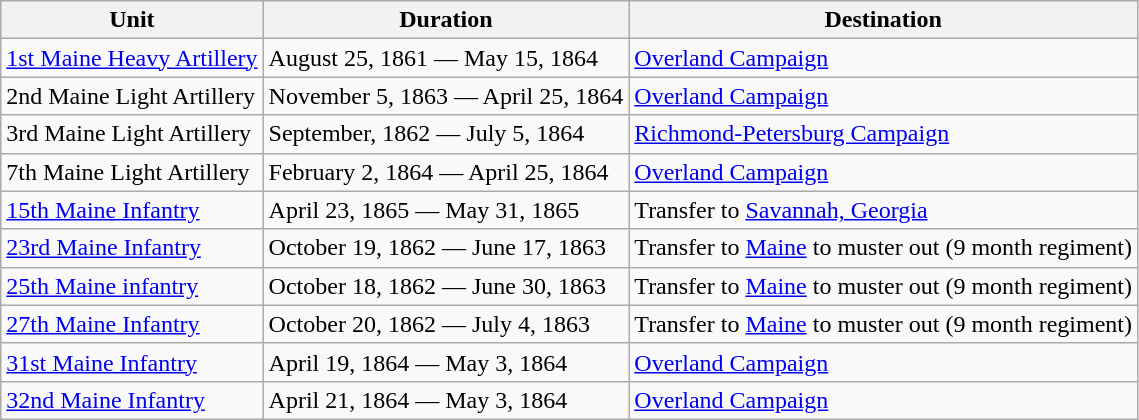<table class="wikitable">
<tr>
<th>Unit</th>
<th>Duration</th>
<th>Destination</th>
</tr>
<tr>
<td><a href='#'>1st Maine Heavy Artillery</a></td>
<td>August 25, 1861 — May 15, 1864</td>
<td><a href='#'>Overland Campaign</a></td>
</tr>
<tr>
<td>2nd Maine Light Artillery</td>
<td>November 5, 1863 — April 25, 1864</td>
<td><a href='#'>Overland Campaign</a></td>
</tr>
<tr>
<td>3rd Maine Light Artillery</td>
<td>September, 1862 — July 5, 1864</td>
<td><a href='#'>Richmond-Petersburg Campaign</a></td>
</tr>
<tr>
<td>7th Maine Light Artillery</td>
<td>February 2, 1864 — April 25, 1864</td>
<td><a href='#'>Overland Campaign</a></td>
</tr>
<tr>
<td><a href='#'>15th Maine Infantry</a></td>
<td>April 23, 1865 — May 31, 1865</td>
<td>Transfer to <a href='#'>Savannah, Georgia</a></td>
</tr>
<tr>
<td><a href='#'>23rd Maine Infantry</a></td>
<td>October 19, 1862 — June 17, 1863</td>
<td>Transfer to <a href='#'>Maine</a> to muster out (9 month regiment) </td>
</tr>
<tr>
<td><a href='#'>25th Maine infantry</a></td>
<td>October 18, 1862 — June 30, 1863</td>
<td>Transfer to <a href='#'>Maine</a> to muster out (9 month regiment) </td>
</tr>
<tr>
<td><a href='#'>27th Maine Infantry</a></td>
<td>October 20, 1862 — July 4, 1863</td>
<td>Transfer to <a href='#'>Maine</a> to muster out (9 month regiment) </td>
</tr>
<tr>
<td><a href='#'>31st Maine Infantry</a></td>
<td>April 19, 1864 — May 3, 1864</td>
<td><a href='#'>Overland Campaign</a></td>
</tr>
<tr>
<td><a href='#'>32nd Maine Infantry</a></td>
<td>April 21, 1864 — May 3, 1864</td>
<td><a href='#'>Overland Campaign</a></td>
</tr>
</table>
